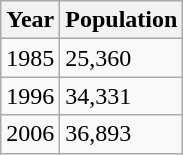<table class="wikitable">
<tr>
<th>Year</th>
<th>Population</th>
</tr>
<tr>
<td>1985</td>
<td>25,360</td>
</tr>
<tr>
<td>1996</td>
<td>34,331</td>
</tr>
<tr>
<td>2006</td>
<td>36,893</td>
</tr>
</table>
